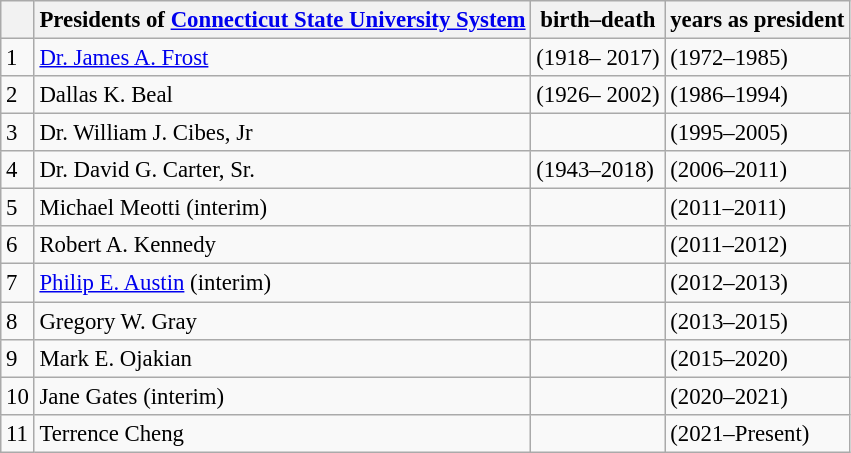<table class="wikitable" style="font-size: 95%;">
<tr>
<th></th>
<th>Presidents of <a href='#'>Connecticut State University System</a></th>
<th>birth–death</th>
<th>years as president</th>
</tr>
<tr>
<td>1</td>
<td><a href='#'>Dr. James A. Frost</a></td>
<td>(1918– 2017)</td>
<td>(1972–1985)</td>
</tr>
<tr>
<td>2</td>
<td>Dallas K. Beal</td>
<td>(1926– 2002)</td>
<td>(1986–1994)</td>
</tr>
<tr>
<td>3</td>
<td>Dr. William J. Cibes, Jr</td>
<td></td>
<td>(1995–2005)</td>
</tr>
<tr>
<td>4</td>
<td>Dr. David G. Carter, Sr.</td>
<td>(1943–2018)</td>
<td>(2006–2011)</td>
</tr>
<tr>
<td>5</td>
<td>Michael Meotti (interim)</td>
<td></td>
<td>(2011–2011)</td>
</tr>
<tr>
<td>6</td>
<td>Robert A. Kennedy</td>
<td></td>
<td>(2011–2012)</td>
</tr>
<tr>
<td>7</td>
<td><a href='#'>Philip E. Austin</a> (interim)</td>
<td></td>
<td>(2012–2013)</td>
</tr>
<tr>
<td>8</td>
<td>Gregory W. Gray</td>
<td></td>
<td>(2013–2015)</td>
</tr>
<tr>
<td>9</td>
<td>Mark E. Ojakian </td>
<td></td>
<td>(2015–2020)</td>
</tr>
<tr>
<td>10</td>
<td>Jane Gates (interim)</td>
<td></td>
<td>(2020–2021)</td>
</tr>
<tr>
<td>11</td>
<td>Terrence Cheng</td>
<td></td>
<td>(2021–Present)</td>
</tr>
</table>
